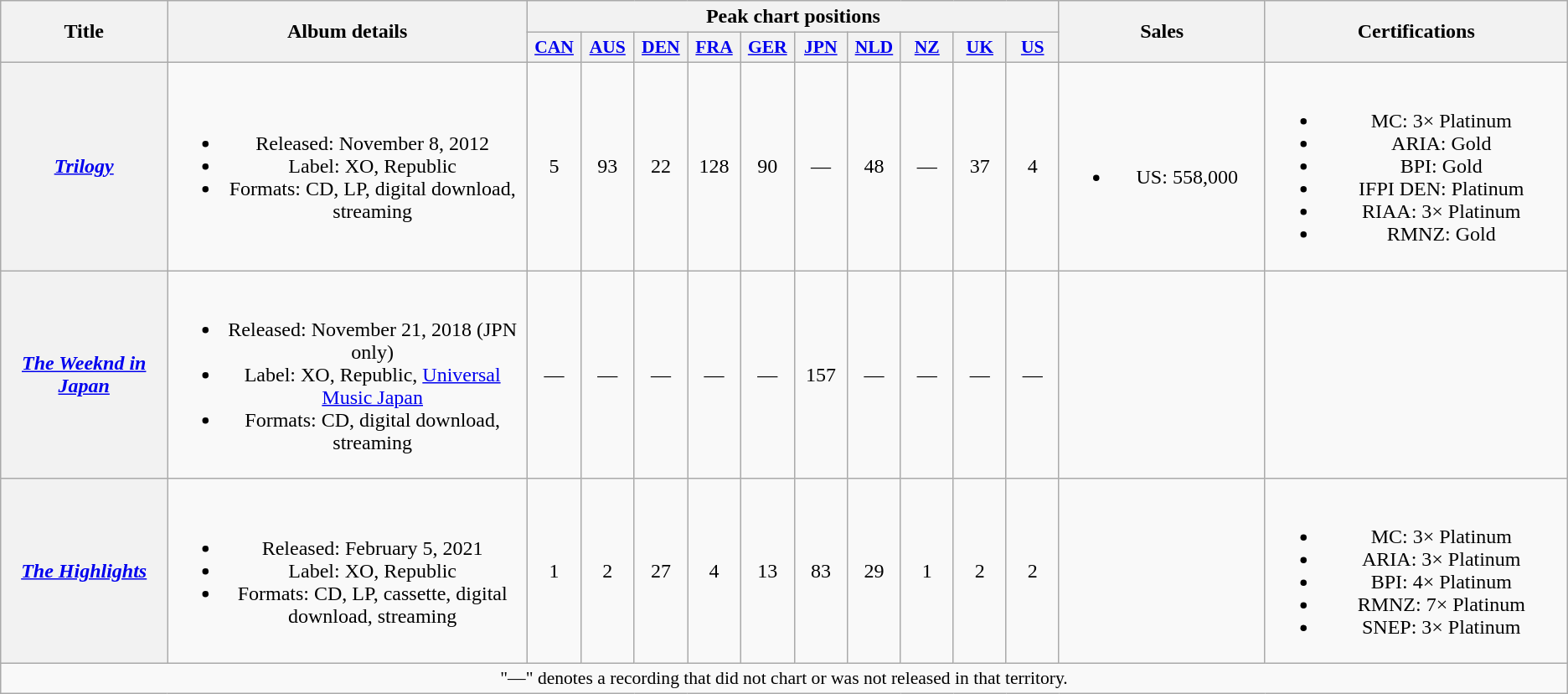<table class="wikitable plainrowheaders" style="text-align:center;">
<tr>
<th scope="col" rowspan="2" style="width:8em;">Title</th>
<th scope="col" rowspan="2" style="width:18em;">Album details</th>
<th scope="col" colspan="10">Peak chart positions</th>
<th scope="col" rowspan="2" style="width:10em;">Sales</th>
<th scope="col" rowspan="2" style="width:15em;">Certifications</th>
</tr>
<tr>
<th scope="col" style="width:2.5em;font-size:90%;"><a href='#'>CAN</a><br></th>
<th scope="col" style="width:2.5em;font-size:90%;"><a href='#'>AUS</a><br></th>
<th scope="col" style="width:2.5em;font-size:90%;"><a href='#'>DEN</a><br></th>
<th scope="col" style="width:2.5em;font-size:90%;"><a href='#'>FRA</a><br></th>
<th scope="col" style="width:2.5em;font-size:90%;"><a href='#'>GER</a><br></th>
<th scope="col" style="width:2.5em;font-size:90%;"><a href='#'>JPN</a><br></th>
<th scope="col" style="width:2.5em;font-size:90%;"><a href='#'>NLD</a><br></th>
<th scope="col" style="width:2.5em;font-size:90%;"><a href='#'>NZ</a><br></th>
<th scope="col" style="width:2.5em;font-size:90%;"><a href='#'>UK</a><br></th>
<th scope="col" style="width:2.5em;font-size:90%;"><a href='#'>US</a><br></th>
</tr>
<tr>
<th scope="row"><em><a href='#'>Trilogy</a></em></th>
<td><br><ul><li>Released: November 8, 2012</li><li>Label: XO, Republic</li><li>Formats: CD, LP, digital download, streaming</li></ul></td>
<td>5</td>
<td>93</td>
<td>22</td>
<td>128</td>
<td>90</td>
<td>—</td>
<td>48</td>
<td>—</td>
<td>37</td>
<td>4</td>
<td><br><ul><li>US: 558,000</li></ul></td>
<td><br><ul><li>MC: 3× Platinum</li><li>ARIA: Gold</li><li>BPI: Gold</li><li>IFPI DEN: Platinum</li><li>RIAA: 3× Platinum</li><li>RMNZ: Gold</li></ul></td>
</tr>
<tr>
<th scope="row"><em><a href='#'>The Weeknd in Japan</a></em></th>
<td><br><ul><li>Released: November 21, 2018 <span>(JPN only)</span></li><li>Label: XO, Republic, <a href='#'>Universal Music Japan</a></li><li>Formats: CD, digital download, streaming</li></ul></td>
<td>—</td>
<td>—</td>
<td>—</td>
<td>—</td>
<td>—</td>
<td>157</td>
<td>—</td>
<td>—</td>
<td>—</td>
<td>—</td>
<td></td>
<td></td>
</tr>
<tr>
<th scope="row"><em><a href='#'>The Highlights</a></em></th>
<td><br><ul><li>Released: February 5, 2021</li><li>Label: XO, Republic</li><li>Formats: CD, LP, cassette, digital download, streaming</li></ul></td>
<td>1</td>
<td>2</td>
<td>27</td>
<td>4</td>
<td>13</td>
<td>83</td>
<td>29</td>
<td>1</td>
<td>2</td>
<td>2</td>
<td></td>
<td><br><ul><li>MC: 3× Platinum</li><li>ARIA: 3× Platinum</li><li>BPI: 4× Platinum</li><li>RMNZ: 7× Platinum</li><li>SNEP: 3× Platinum</li></ul></td>
</tr>
<tr>
<td colspan="14" style="font-size:90%">"—" denotes a recording that did not chart or was not released in that territory.</td>
</tr>
</table>
